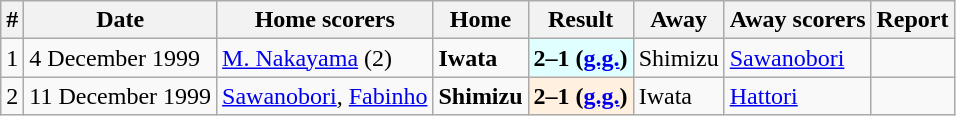<table class="wikitable">
<tr>
<th>#</th>
<th>Date</th>
<th>Home scorers</th>
<th>Home</th>
<th>Result</th>
<th>Away</th>
<th>Away scorers</th>
<th>Report</th>
</tr>
<tr>
<td>1</td>
<td>4 December 1999</td>
<td><a href='#'>M. Nakayama</a> (2)</td>
<td><strong>Iwata</strong></td>
<td style="background:#e0ffff;"><strong>2–1 (<a href='#'>g.g.</a>)</strong></td>
<td>Shimizu</td>
<td><a href='#'>Sawanobori</a></td>
<td></td>
</tr>
<tr>
<td>2</td>
<td>11 December 1999</td>
<td><a href='#'>Sawanobori</a>, <a href='#'>Fabinho</a></td>
<td><strong>Shimizu</strong></td>
<td style="background:#fff0e0;"><strong>2–1 (<a href='#'>g.g.</a>)<br></strong></td>
<td>Iwata</td>
<td><a href='#'>Hattori</a></td>
<td></td>
</tr>
</table>
